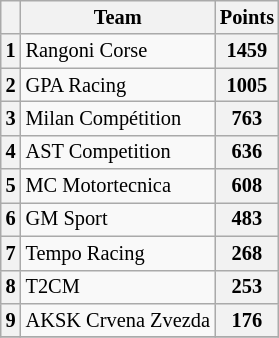<table class="wikitable" style="font-size:85%; text-align:center;">
<tr>
<th></th>
<th>Team</th>
<th>Points</th>
</tr>
<tr>
<th>1</th>
<td align="left"> Rangoni Corse</td>
<th>1459</th>
</tr>
<tr>
<th>2</th>
<td align="left"> GPA Racing</td>
<th>1005</th>
</tr>
<tr>
<th>3</th>
<td align="left"> Milan Compétition</td>
<th>763</th>
</tr>
<tr>
<th>4</th>
<td align="left"> AST Competition</td>
<th>636</th>
</tr>
<tr>
<th>5</th>
<td align="left"> MC Motortecnica</td>
<th>608</th>
</tr>
<tr>
<th>6</th>
<td align="left"> GM Sport</td>
<th>483</th>
</tr>
<tr>
<th>7</th>
<td align="left"> Tempo Racing</td>
<th>268</th>
</tr>
<tr>
<th>8</th>
<td align="left"> T2CM</td>
<th>253</th>
</tr>
<tr>
<th>9</th>
<td align="left"> AKSK Crvena Zvezda</td>
<th>176</th>
</tr>
<tr>
</tr>
</table>
